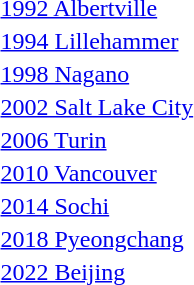<table>
<tr>
<td><a href='#'>1992 Albertville</a><br></td>
<td></td>
<td></td>
<td></td>
</tr>
<tr>
<td><a href='#'>1994 Lillehammer</a><br></td>
<td></td>
<td></td>
<td></td>
</tr>
<tr>
<td><a href='#'>1998 Nagano</a><br></td>
<td></td>
<td></td>
<td></td>
</tr>
<tr>
<td><a href='#'>2002 Salt Lake City</a><br></td>
<td></td>
<td></td>
<td></td>
</tr>
<tr>
<td><a href='#'>2006 Turin</a><br></td>
<td></td>
<td></td>
<td></td>
</tr>
<tr>
<td><a href='#'>2010 Vancouver</a><br></td>
<td></td>
<td></td>
<td></td>
</tr>
<tr>
<td><a href='#'>2014 Sochi</a><br></td>
<td></td>
<td></td>
<td></td>
</tr>
<tr>
<td><a href='#'>2018 Pyeongchang</a><br></td>
<td></td>
<td></td>
<td></td>
</tr>
<tr>
<td><a href='#'>2022 Beijing</a><br></td>
<td></td>
<td></td>
<td></td>
</tr>
</table>
